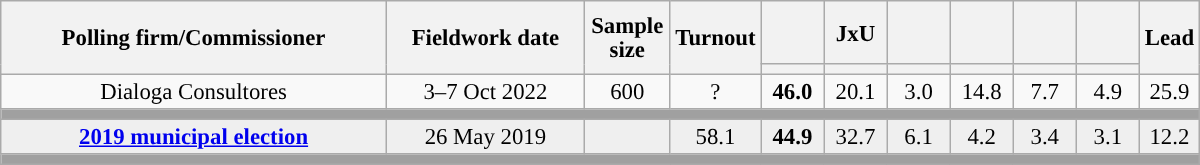<table class="wikitable collapsible collapsed" style="text-align:center; font-size:95%; line-height:16px;">
<tr style="height:42px;">
<th style="width:250px;" rowspan="2">Polling firm/Commissioner</th>
<th style="width:125px;" rowspan="2">Fieldwork date</th>
<th style="width:50px;" rowspan="2">Sample size</th>
<th style="width:45px;" rowspan="2">Turnout</th>
<th style="width:35px;"></th>
<th style="width:35px;">JxU</th>
<th style="width:35px;"></th>
<th style="width:35px;"></th>
<th style="width:35px;"></th>
<th style="width:35px;"></th>
<th style="width:30px;" rowspan="2">Lead</th>
</tr>
<tr>
<th style="color:inherit;background:"></th>
<th style="color:inherit;background:"></th>
<th style="color:inherit;background:"></th>
<th style="color:inherit;background:"></th>
<th style="color:inherit;background:"></th>
<th style="color:inherit;background:"></th>
</tr>
<tr>
<td>Dialoga Consultores</td>
<td>3–7 Oct 2022</td>
<td>600</td>
<td>?</td>
<td><strong>46.0</strong><br></td>
<td>20.1<br></td>
<td>3.0<br></td>
<td>14.8<br></td>
<td>7.7<br></td>
<td>4.9<br></td>
<td style="background:">25.9</td>
</tr>
<tr>
<td colspan="12" style="background:#A0A0A0"></td>
</tr>
<tr style="background:#EFEFEF;">
<td><strong><a href='#'>2019 municipal election</a></strong></td>
<td>26 May 2019</td>
<td></td>
<td>58.1</td>
<td><strong>44.9</strong><br></td>
<td>32.7<br></td>
<td>6.1<br></td>
<td>4.2<br></td>
<td>3.4<br></td>
<td>3.1<br></td>
<td style="background:">12.2</td>
</tr>
<tr>
<td colspan="12" style="background:#A0A0A0"></td>
</tr>
</table>
